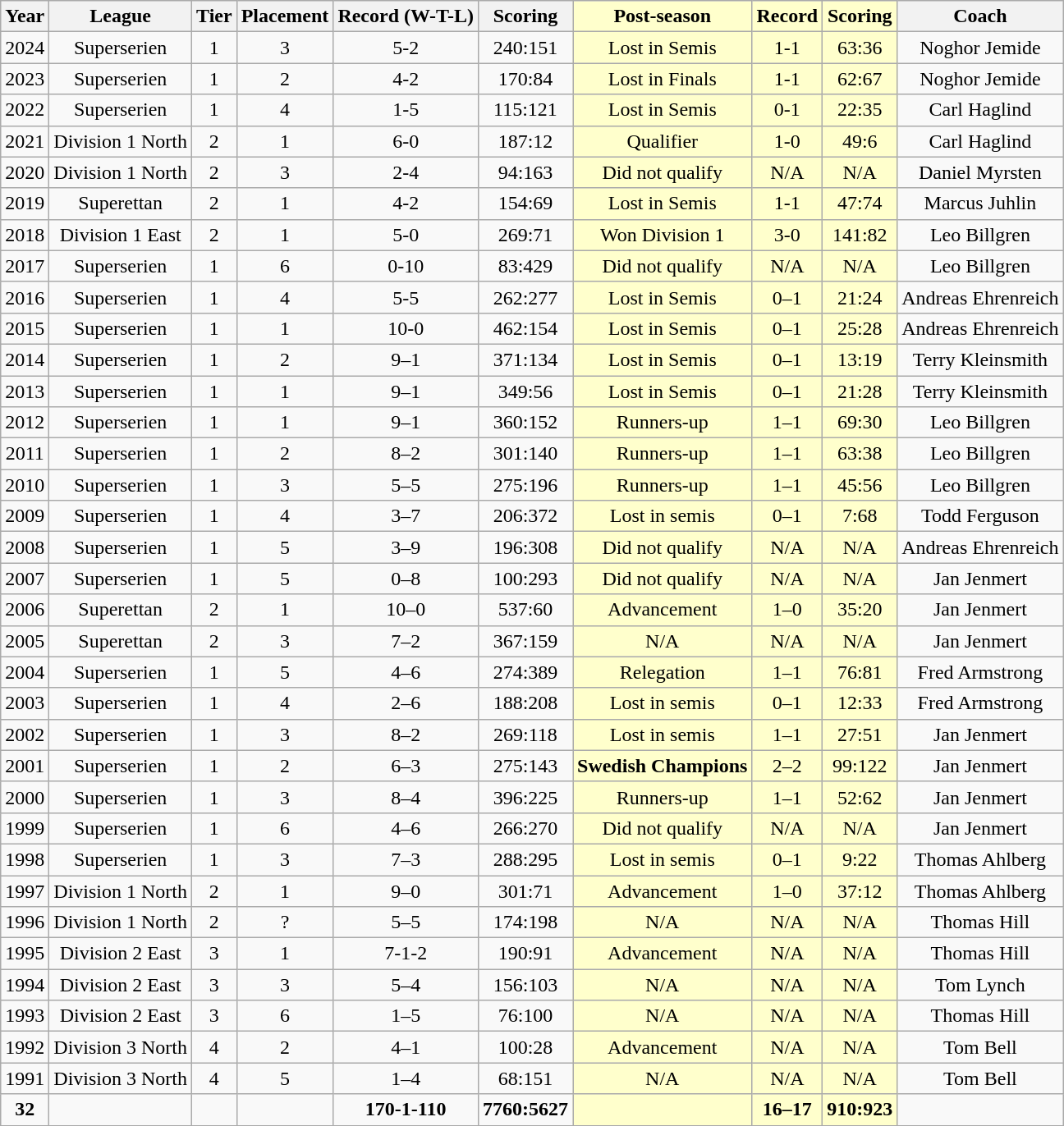<table class="wikitable" style="text-align:center;">
<tr>
<th>Year</th>
<th>League</th>
<th>Tier</th>
<th>Placement</th>
<th>Record (W-T-L)</th>
<th>Scoring</th>
<th style="background: #ffffcc;">Post-season</th>
<th style="background: #ffffcc;">Record</th>
<th style="background: #ffffcc;">Scoring</th>
<th>Coach</th>
</tr>
<tr>
<td>2024</td>
<td>Superserien</td>
<td>1</td>
<td>3</td>
<td>5-2</td>
<td>240:151</td>
<td style="background: #ffffcc;">Lost in Semis</td>
<td style="background: #ffffcc;">1-1</td>
<td style="background: #ffffcc;">63:36</td>
<td>Noghor Jemide</td>
</tr>
<tr>
<td>2023</td>
<td>Superserien</td>
<td>1</td>
<td>2</td>
<td>4-2</td>
<td>170:84</td>
<td style="background: #ffffcc;">Lost in Finals</td>
<td style="background: #ffffcc;">1-1</td>
<td style="background: #ffffcc;">62:67</td>
<td>Noghor Jemide</td>
</tr>
<tr>
<td>2022</td>
<td>Superserien</td>
<td>1</td>
<td>4</td>
<td>1-5</td>
<td>115:121</td>
<td style="background: #ffffcc;">Lost in Semis</td>
<td style="background: #ffffcc;">0-1</td>
<td style="background: #ffffcc;">22:35</td>
<td>Carl Haglind</td>
</tr>
<tr>
<td>2021</td>
<td>Division 1 North</td>
<td>2</td>
<td>1</td>
<td>6-0</td>
<td>187:12</td>
<td style="background: #ffffcc;">Qualifier</td>
<td style="background: #ffffcc;">1-0</td>
<td style="background: #ffffcc;">49:6</td>
<td>Carl Haglind</td>
</tr>
<tr>
<td>2020</td>
<td>Division 1 North</td>
<td>2</td>
<td>3</td>
<td>2-4</td>
<td>94:163</td>
<td style="background: #ffffcc;">Did not qualify</td>
<td style="background: #ffffcc;">N/A</td>
<td style="background: #ffffcc;">N/A</td>
<td>Daniel Myrsten</td>
</tr>
<tr>
<td>2019</td>
<td>Superettan</td>
<td>2</td>
<td>1</td>
<td>4-2</td>
<td>154:69</td>
<td style="background: #ffffcc;">Lost in Semis</td>
<td style="background: #ffffcc;">1-1</td>
<td style="background: #ffffcc;">47:74</td>
<td>Marcus Juhlin</td>
</tr>
<tr>
<td>2018</td>
<td>Division 1 East</td>
<td>2</td>
<td>1</td>
<td>5-0</td>
<td>269:71</td>
<td style="background: #ffffcc;">Won Division 1</td>
<td style="background: #ffffcc;">3-0</td>
<td style="background: #ffffcc;">141:82</td>
<td>Leo Billgren</td>
</tr>
<tr>
<td>2017</td>
<td>Superserien</td>
<td>1</td>
<td>6</td>
<td>0-10</td>
<td>83:429</td>
<td style="background: #ffffcc;">Did not qualify</td>
<td style="background: #ffffcc;">N/A</td>
<td style="background: #ffffcc;">N/A</td>
<td>Leo Billgren</td>
</tr>
<tr>
<td>2016</td>
<td>Superserien</td>
<td>1</td>
<td>4</td>
<td>5-5</td>
<td>262:277</td>
<td style="background: #ffffcc;">Lost in Semis</td>
<td style="background: #ffffcc;">0–1</td>
<td style="background: #ffffcc;">21:24</td>
<td>Andreas Ehrenreich</td>
</tr>
<tr>
<td>2015</td>
<td>Superserien</td>
<td>1</td>
<td>1</td>
<td>10-0</td>
<td>462:154</td>
<td style="background: #ffffcc;">Lost in Semis</td>
<td style="background: #ffffcc;">0–1</td>
<td style="background: #ffffcc;">25:28</td>
<td>Andreas Ehrenreich</td>
</tr>
<tr>
<td>2014</td>
<td>Superserien</td>
<td>1</td>
<td>2</td>
<td>9–1</td>
<td>371:134</td>
<td style="background: #ffffcc;">Lost in Semis</td>
<td style="background: #ffffcc;">0–1</td>
<td style="background: #ffffcc;">13:19</td>
<td>Terry Kleinsmith</td>
</tr>
<tr>
<td>2013</td>
<td>Superserien</td>
<td>1</td>
<td>1</td>
<td>9–1</td>
<td>349:56</td>
<td style="background: #ffffcc;">Lost in Semis</td>
<td style="background: #ffffcc;">0–1</td>
<td style="background: #ffffcc;">21:28</td>
<td>Terry Kleinsmith</td>
</tr>
<tr>
<td>2012</td>
<td>Superserien</td>
<td>1</td>
<td>1</td>
<td>9–1</td>
<td>360:152</td>
<td style="background: #ffffcc;">Runners-up</td>
<td style="background: #ffffcc;">1–1</td>
<td style="background: #ffffcc;">69:30</td>
<td>Leo Billgren</td>
</tr>
<tr>
<td>2011</td>
<td>Superserien</td>
<td>1</td>
<td>2</td>
<td>8–2</td>
<td>301:140</td>
<td style="background: #ffffcc;">Runners-up</td>
<td style="background: #ffffcc;">1–1</td>
<td style="background: #ffffcc;">63:38</td>
<td>Leo Billgren</td>
</tr>
<tr>
<td>2010</td>
<td>Superserien</td>
<td>1</td>
<td>3</td>
<td>5–5</td>
<td>275:196</td>
<td style="background: #ffffcc;">Runners-up</td>
<td style="background: #ffffcc;">1–1</td>
<td style="background: #ffffcc;">45:56</td>
<td>Leo Billgren</td>
</tr>
<tr>
<td>2009</td>
<td>Superserien</td>
<td>1</td>
<td>4</td>
<td>3–7</td>
<td>206:372</td>
<td style="background: #ffffcc;">Lost in semis</td>
<td style="background: #ffffcc;">0–1</td>
<td style="background: #ffffcc;">7:68</td>
<td>Todd Ferguson</td>
</tr>
<tr>
<td>2008</td>
<td>Superserien</td>
<td>1</td>
<td>5</td>
<td>3–9</td>
<td>196:308</td>
<td style="background: #ffffcc;">Did not qualify</td>
<td style="background: #ffffcc;">N/A</td>
<td style="background: #ffffcc;">N/A</td>
<td>Andreas Ehrenreich</td>
</tr>
<tr>
<td>2007</td>
<td>Superserien</td>
<td>1</td>
<td>5</td>
<td>0–8</td>
<td>100:293</td>
<td style="background: #ffffcc;">Did not qualify</td>
<td style="background: #ffffcc;">N/A</td>
<td style="background: #ffffcc;">N/A</td>
<td>Jan Jenmert</td>
</tr>
<tr>
<td>2006</td>
<td>Superettan</td>
<td>2</td>
<td>1</td>
<td>10–0</td>
<td>537:60</td>
<td style="background: #ffffcc;">Advancement</td>
<td style="background: #ffffcc;">1–0</td>
<td style="background: #ffffcc;">35:20</td>
<td>Jan Jenmert</td>
</tr>
<tr>
<td>2005</td>
<td>Superettan</td>
<td>2</td>
<td>3</td>
<td>7–2</td>
<td>367:159</td>
<td style="background: #ffffcc;">N/A</td>
<td style="background: #ffffcc;">N/A</td>
<td style="background: #ffffcc;">N/A</td>
<td>Jan Jenmert</td>
</tr>
<tr>
<td>2004</td>
<td>Superserien</td>
<td>1</td>
<td>5</td>
<td>4–6</td>
<td>274:389</td>
<td style="background: #ffffcc;">Relegation</td>
<td style="background: #ffffcc;">1–1</td>
<td style="background: #ffffcc;">76:81</td>
<td>Fred Armstrong</td>
</tr>
<tr>
<td>2003</td>
<td>Superserien</td>
<td>1</td>
<td>4</td>
<td>2–6</td>
<td>188:208</td>
<td style="background: #ffffcc;">Lost in semis</td>
<td style="background: #ffffcc;">0–1</td>
<td style="background: #ffffcc;">12:33</td>
<td>Fred Armstrong</td>
</tr>
<tr>
<td>2002</td>
<td>Superserien</td>
<td>1</td>
<td>3</td>
<td>8–2</td>
<td>269:118</td>
<td style="background: #ffffcc;">Lost in semis</td>
<td style="background: #ffffcc;">1–1</td>
<td style="background: #ffffcc;">27:51</td>
<td>Jan Jenmert</td>
</tr>
<tr>
<td>2001</td>
<td>Superserien</td>
<td>1</td>
<td>2</td>
<td>6–3</td>
<td>275:143</td>
<td style="background: #ffffcc;"><strong>Swedish Champions</strong></td>
<td style="background: #ffffcc;">2–2</td>
<td style="background: #ffffcc;">99:122</td>
<td>Jan Jenmert</td>
</tr>
<tr>
<td>2000</td>
<td>Superserien</td>
<td>1</td>
<td>3</td>
<td>8–4</td>
<td>396:225</td>
<td style="background: #ffffcc;">Runners-up</td>
<td style="background: #ffffcc;">1–1</td>
<td style="background: #ffffcc;">52:62</td>
<td>Jan Jenmert</td>
</tr>
<tr>
<td>1999</td>
<td>Superserien</td>
<td>1</td>
<td>6</td>
<td>4–6</td>
<td>266:270</td>
<td style="background: #ffffcc;">Did not qualify</td>
<td style="background: #ffffcc;">N/A</td>
<td style="background: #ffffcc;">N/A</td>
<td>Jan Jenmert</td>
</tr>
<tr>
<td>1998</td>
<td>Superserien</td>
<td>1</td>
<td>3</td>
<td>7–3</td>
<td>288:295</td>
<td style="background: #ffffcc;">Lost in semis</td>
<td style="background: #ffffcc;">0–1</td>
<td style="background: #ffffcc;">9:22</td>
<td>Thomas Ahlberg</td>
</tr>
<tr>
<td>1997</td>
<td>Division 1 North</td>
<td>2</td>
<td>1</td>
<td>9–0</td>
<td>301:71</td>
<td style="background: #ffffcc;">Advancement</td>
<td style="background: #ffffcc;">1–0</td>
<td style="background: #ffffcc;">37:12</td>
<td>Thomas Ahlberg</td>
</tr>
<tr>
<td>1996</td>
<td>Division 1 North</td>
<td>2</td>
<td>?</td>
<td>5–5</td>
<td>174:198</td>
<td style="background: #ffffcc;">N/A</td>
<td style="background: #ffffcc;">N/A</td>
<td style="background: #ffffcc;">N/A</td>
<td>Thomas Hill</td>
</tr>
<tr>
<td>1995</td>
<td>Division 2 East</td>
<td>3</td>
<td>1</td>
<td>7-1-2</td>
<td>190:91</td>
<td style="background: #ffffcc;">Advancement</td>
<td style="background: #ffffcc;">N/A</td>
<td style="background: #ffffcc;">N/A</td>
<td>Thomas Hill</td>
</tr>
<tr>
<td>1994</td>
<td>Division 2 East</td>
<td>3</td>
<td>3</td>
<td>5–4</td>
<td>156:103</td>
<td style="background: #ffffcc;">N/A</td>
<td style="background: #ffffcc;">N/A</td>
<td style="background: #ffffcc;">N/A</td>
<td>Tom Lynch</td>
</tr>
<tr>
<td>1993</td>
<td>Division 2 East</td>
<td>3</td>
<td>6</td>
<td>1–5</td>
<td>76:100</td>
<td style="background: #ffffcc;">N/A</td>
<td style="background: #ffffcc;">N/A</td>
<td style="background: #ffffcc;">N/A</td>
<td>Thomas Hill</td>
</tr>
<tr>
<td>1992</td>
<td>Division 3 North</td>
<td>4</td>
<td>2</td>
<td>4–1</td>
<td>100:28</td>
<td style="background: #ffffcc;">Advancement</td>
<td style="background: #ffffcc;">N/A</td>
<td style="background: #ffffcc;">N/A</td>
<td>Tom Bell</td>
</tr>
<tr>
<td>1991</td>
<td>Division 3 North</td>
<td>4</td>
<td>5</td>
<td>1–4</td>
<td>68:151</td>
<td style="background: #ffffcc;">N/A</td>
<td style="background: #ffffcc;">N/A</td>
<td style="background: #ffffcc;">N/A</td>
<td>Tom Bell</td>
</tr>
<tr>
<td><strong>32</strong></td>
<td></td>
<td></td>
<td></td>
<td><strong>170-1-110</strong></td>
<td><strong>7760:5627</strong></td>
<td style="background: #ffffcc;"></td>
<td style="background: #ffffcc;"><strong>16–17</strong></td>
<td style="background: #ffffcc;"><strong>910:923</strong></td>
<td></td>
</tr>
<tr>
</tr>
</table>
